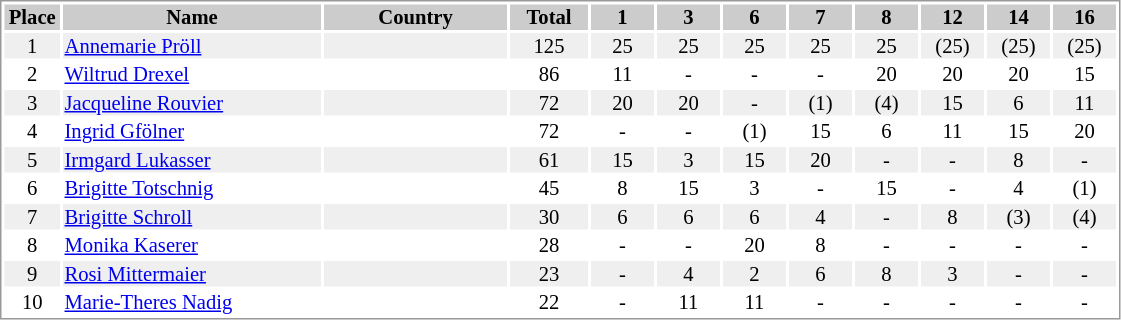<table border="0" style="border: 1px solid #999; background-color:#FFFFFF; text-align:center; font-size:86%; line-height:15px;">
<tr align="center" bgcolor="#CCCCCC">
<th width=35>Place</th>
<th width=170>Name</th>
<th width=120>Country</th>
<th width=50>Total</th>
<th width=40>1</th>
<th width=40>3</th>
<th width=40>6</th>
<th width=40>7</th>
<th width=40>8</th>
<th width=40>12</th>
<th width=40>14</th>
<th width=40>16</th>
</tr>
<tr bgcolor="#EFEFEF">
<td>1</td>
<td align="left"><a href='#'>Annemarie Pröll</a></td>
<td align="left"></td>
<td>125</td>
<td>25</td>
<td>25</td>
<td>25</td>
<td>25</td>
<td>25</td>
<td>(25)</td>
<td>(25)</td>
<td>(25)</td>
</tr>
<tr>
<td>2</td>
<td align="left"><a href='#'>Wiltrud Drexel</a></td>
<td align="left"></td>
<td>86</td>
<td>11</td>
<td>-</td>
<td>-</td>
<td>-</td>
<td>20</td>
<td>20</td>
<td>20</td>
<td>15</td>
</tr>
<tr bgcolor="#EFEFEF">
<td>3</td>
<td align="left"><a href='#'>Jacqueline Rouvier</a></td>
<td align="left"></td>
<td>72</td>
<td>20</td>
<td>20</td>
<td>-</td>
<td>(1)</td>
<td>(4)</td>
<td>15</td>
<td>6</td>
<td>11</td>
</tr>
<tr>
<td>4</td>
<td align="left"><a href='#'>Ingrid Gfölner</a></td>
<td align="left"></td>
<td>72</td>
<td>-</td>
<td>-</td>
<td>(1)</td>
<td>15</td>
<td>6</td>
<td>11</td>
<td>15</td>
<td>20</td>
</tr>
<tr bgcolor="#EFEFEF">
<td>5</td>
<td align="left"><a href='#'>Irmgard Lukasser</a></td>
<td align="left"></td>
<td>61</td>
<td>15</td>
<td>3</td>
<td>15</td>
<td>20</td>
<td>-</td>
<td>-</td>
<td>8</td>
<td>-</td>
</tr>
<tr>
<td>6</td>
<td align="left"><a href='#'>Brigitte Totschnig</a></td>
<td align="left"></td>
<td>45</td>
<td>8</td>
<td>15</td>
<td>3</td>
<td>-</td>
<td>15</td>
<td>-</td>
<td>4</td>
<td>(1)</td>
</tr>
<tr bgcolor="#EFEFEF">
<td>7</td>
<td align="left"><a href='#'>Brigitte Schroll</a></td>
<td align="left"></td>
<td>30</td>
<td>6</td>
<td>6</td>
<td>6</td>
<td>4</td>
<td>-</td>
<td>8</td>
<td>(3)</td>
<td>(4)</td>
</tr>
<tr>
<td>8</td>
<td align="left"><a href='#'>Monika Kaserer</a></td>
<td align="left"></td>
<td>28</td>
<td>-</td>
<td>-</td>
<td>20</td>
<td>8</td>
<td>-</td>
<td>-</td>
<td>-</td>
<td>-</td>
</tr>
<tr bgcolor="#EFEFEF">
<td>9</td>
<td align="left"><a href='#'>Rosi Mittermaier</a></td>
<td align="left"></td>
<td>23</td>
<td>-</td>
<td>4</td>
<td>2</td>
<td>6</td>
<td>8</td>
<td>3</td>
<td>-</td>
<td>-</td>
</tr>
<tr>
<td>10</td>
<td align="left"><a href='#'>Marie-Theres Nadig</a></td>
<td align="left"></td>
<td>22</td>
<td>-</td>
<td>11</td>
<td>11</td>
<td>-</td>
<td>-</td>
<td>-</td>
<td>-</td>
<td>-</td>
</tr>
</table>
